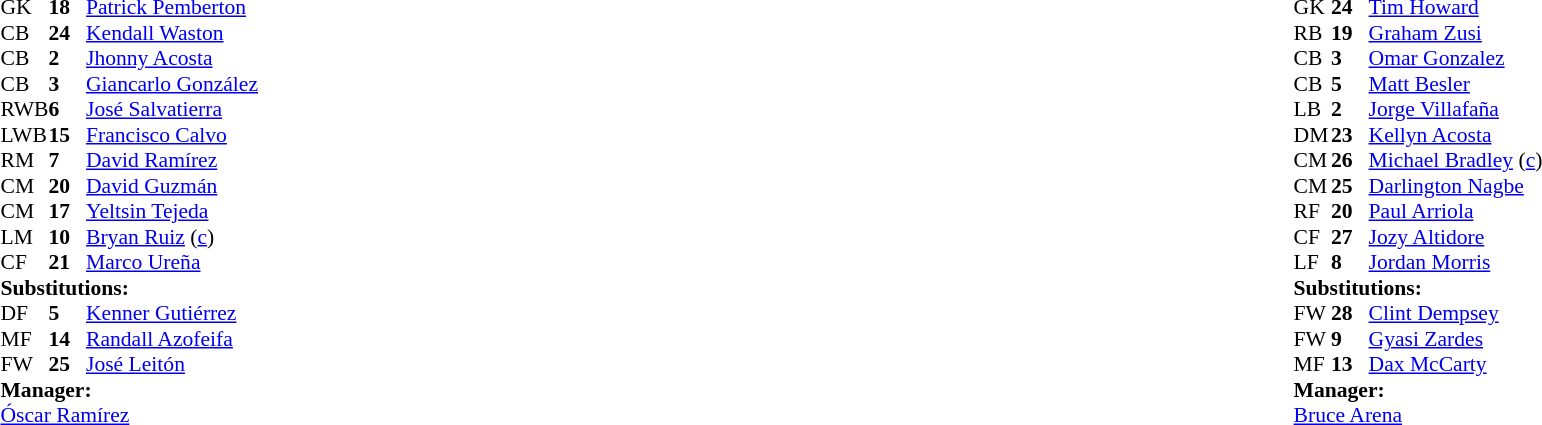<table width="100%">
<tr>
<td valign="top" width="40%"><br><table style="font-size:90%" cellspacing="0" cellpadding="0">
<tr>
<th width=25></th>
<th width=25></th>
</tr>
<tr>
<td>GK</td>
<td><strong>18</strong></td>
<td><a href='#'>Patrick Pemberton</a></td>
</tr>
<tr>
<td>CB</td>
<td><strong>24</strong></td>
<td><a href='#'>Kendall Waston</a></td>
</tr>
<tr>
<td>CB</td>
<td><strong>2</strong></td>
<td><a href='#'>Jhonny Acosta</a></td>
</tr>
<tr>
<td>CB</td>
<td><strong>3</strong></td>
<td><a href='#'>Giancarlo González</a></td>
<td></td>
</tr>
<tr>
<td>RWB</td>
<td><strong>6</strong></td>
<td><a href='#'>José Salvatierra</a></td>
<td></td>
<td></td>
</tr>
<tr>
<td>LWB</td>
<td><strong>15</strong></td>
<td><a href='#'>Francisco Calvo</a></td>
</tr>
<tr>
<td>RM</td>
<td><strong>7</strong></td>
<td><a href='#'>David Ramírez</a></td>
</tr>
<tr>
<td>CM</td>
<td><strong>20</strong></td>
<td><a href='#'>David Guzmán</a></td>
<td></td>
<td></td>
</tr>
<tr>
<td>CM</td>
<td><strong>17</strong></td>
<td><a href='#'>Yeltsin Tejeda</a></td>
<td></td>
<td></td>
</tr>
<tr>
<td>LM</td>
<td><strong>10</strong></td>
<td><a href='#'>Bryan Ruiz</a> (<a href='#'>c</a>)</td>
</tr>
<tr>
<td>CF</td>
<td><strong>21</strong></td>
<td><a href='#'>Marco Ureña</a></td>
</tr>
<tr>
<td colspan=3><strong>Substitutions:</strong></td>
</tr>
<tr>
<td>DF</td>
<td><strong>5</strong></td>
<td><a href='#'>Kenner Gutiérrez</a></td>
<td></td>
<td></td>
</tr>
<tr>
<td>MF</td>
<td><strong>14</strong></td>
<td><a href='#'>Randall Azofeifa</a></td>
<td></td>
<td></td>
</tr>
<tr>
<td>FW</td>
<td><strong>25</strong></td>
<td><a href='#'>José Leitón</a></td>
<td></td>
<td></td>
</tr>
<tr>
<td colspan=3><strong>Manager:</strong></td>
</tr>
<tr>
<td colspan=3><a href='#'>Óscar Ramírez</a></td>
</tr>
</table>
</td>
<td valign="top"></td>
<td valign="top" width="50%"><br><table style="font-size:90%; margin:auto" cellspacing="0" cellpadding="0">
<tr>
<th width=25></th>
<th width=25></th>
</tr>
<tr>
<td>GK</td>
<td><strong>24</strong></td>
<td><a href='#'>Tim Howard</a></td>
</tr>
<tr>
<td>RB</td>
<td><strong>19</strong></td>
<td><a href='#'>Graham Zusi</a></td>
</tr>
<tr>
<td>CB</td>
<td><strong>3</strong></td>
<td><a href='#'>Omar Gonzalez</a></td>
<td></td>
</tr>
<tr>
<td>CB</td>
<td><strong>5</strong></td>
<td><a href='#'>Matt Besler</a></td>
</tr>
<tr>
<td>LB</td>
<td><strong>2</strong></td>
<td><a href='#'>Jorge Villafaña</a></td>
</tr>
<tr>
<td>DM</td>
<td><strong>23</strong></td>
<td><a href='#'>Kellyn Acosta</a></td>
<td></td>
<td></td>
</tr>
<tr>
<td>CM</td>
<td><strong>26</strong></td>
<td><a href='#'>Michael Bradley</a> (<a href='#'>c</a>)</td>
</tr>
<tr>
<td>CM</td>
<td><strong>25</strong></td>
<td><a href='#'>Darlington Nagbe</a></td>
</tr>
<tr>
<td>RF</td>
<td><strong>20</strong></td>
<td><a href='#'>Paul Arriola</a></td>
<td></td>
<td></td>
</tr>
<tr>
<td>CF</td>
<td><strong>27</strong></td>
<td><a href='#'>Jozy Altidore</a></td>
<td></td>
<td></td>
</tr>
<tr>
<td>LF</td>
<td><strong>8</strong></td>
<td><a href='#'>Jordan Morris</a></td>
</tr>
<tr>
<td colspan=3><strong>Substitutions:</strong></td>
</tr>
<tr>
<td>FW</td>
<td><strong>28</strong></td>
<td><a href='#'>Clint Dempsey</a></td>
<td></td>
<td></td>
</tr>
<tr>
<td>FW</td>
<td><strong>9</strong></td>
<td><a href='#'>Gyasi Zardes</a></td>
<td></td>
<td></td>
</tr>
<tr>
<td>MF</td>
<td><strong>13</strong></td>
<td><a href='#'>Dax McCarty</a></td>
<td></td>
<td></td>
</tr>
<tr>
<td colspan=3><strong>Manager:</strong></td>
</tr>
<tr>
<td colspan=3><a href='#'>Bruce Arena</a></td>
</tr>
</table>
</td>
</tr>
</table>
